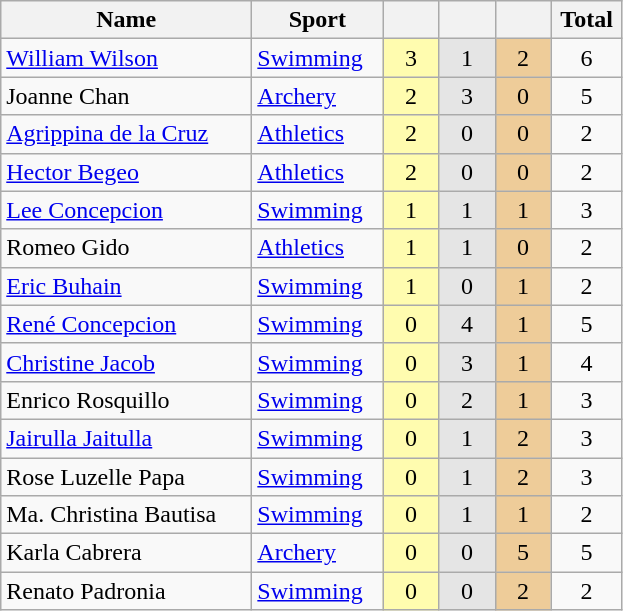<table class="wikitable" style="font-size:100%; text-align:center;">
<tr>
<th width="160">Name</th>
<th width="80">Sport</th>
<th width="30"></th>
<th width="30"></th>
<th width="30"></th>
<th width="40">Total</th>
</tr>
<tr>
<td align=left><a href='#'>William Wilson</a></td>
<td align=left><a href='#'>Swimming</a></td>
<td bgcolor=#fffcaf>3</td>
<td bgcolor=#e5e5e5>1</td>
<td bgcolor=#eecc99>2</td>
<td>6</td>
</tr>
<tr>
<td align=left>Joanne Chan</td>
<td align=left><a href='#'>Archery</a></td>
<td bgcolor=#fffcaf>2</td>
<td bgcolor=#e5e5e5>3</td>
<td bgcolor=#eecc99>0</td>
<td>5</td>
</tr>
<tr>
<td align=left><a href='#'>Agrippina de la Cruz</a></td>
<td align=left><a href='#'>Athletics</a></td>
<td bgcolor=#fffcaf>2</td>
<td bgcolor=#e5e5e5>0</td>
<td bgcolor=#eecc99>0</td>
<td>2</td>
</tr>
<tr>
<td align=left><a href='#'>Hector Begeo</a></td>
<td align=left><a href='#'>Athletics</a></td>
<td bgcolor=#fffcaf>2</td>
<td bgcolor=#e5e5e5>0</td>
<td bgcolor=#eecc99>0</td>
<td>2</td>
</tr>
<tr>
<td align=left><a href='#'>Lee Concepcion</a></td>
<td align=left><a href='#'>Swimming</a></td>
<td bgcolor=#fffcaf>1</td>
<td bgcolor=#e5e5e5>1</td>
<td bgcolor=#eecc99>1</td>
<td>3</td>
</tr>
<tr>
<td align=left>Romeo Gido</td>
<td align=left><a href='#'>Athletics</a></td>
<td bgcolor=#fffcaf>1</td>
<td bgcolor=#e5e5e5>1</td>
<td bgcolor=#eecc99>0</td>
<td>2</td>
</tr>
<tr>
<td align=left><a href='#'>Eric Buhain</a></td>
<td align=left><a href='#'>Swimming</a></td>
<td bgcolor=#fffcaf>1</td>
<td bgcolor=#e5e5e5>0</td>
<td bgcolor=#eecc99>1</td>
<td>2</td>
</tr>
<tr>
<td align=left><a href='#'>René Concepcion</a></td>
<td align=left><a href='#'>Swimming</a></td>
<td bgcolor=#fffcaf>0</td>
<td bgcolor=#e5e5e5>4</td>
<td bgcolor=#eecc99>1</td>
<td>5</td>
</tr>
<tr>
<td align=left><a href='#'>Christine Jacob</a></td>
<td align=left><a href='#'>Swimming</a></td>
<td bgcolor=#fffcaf>0</td>
<td bgcolor=#e5e5e5>3</td>
<td bgcolor=#eecc99>1</td>
<td>4</td>
</tr>
<tr>
<td align=left>Enrico Rosquillo</td>
<td align=left><a href='#'>Swimming</a></td>
<td bgcolor=#fffcaf>0</td>
<td bgcolor=#e5e5e5>2</td>
<td bgcolor=#eecc99>1</td>
<td>3</td>
</tr>
<tr>
<td align=left><a href='#'>Jairulla Jaitulla</a></td>
<td align=left><a href='#'>Swimming</a></td>
<td bgcolor=#fffcaf>0</td>
<td bgcolor=#e5e5e5>1</td>
<td bgcolor=#eecc99>2</td>
<td>3</td>
</tr>
<tr>
<td align=left>Rose Luzelle Papa</td>
<td align=left><a href='#'>Swimming</a></td>
<td bgcolor=#fffcaf>0</td>
<td bgcolor=#e5e5e5>1</td>
<td bgcolor=#eecc99>2</td>
<td>3</td>
</tr>
<tr>
<td align=left>Ma. Christina Bautisa</td>
<td align=left><a href='#'>Swimming</a></td>
<td bgcolor=#fffcaf>0</td>
<td bgcolor=#e5e5e5>1</td>
<td bgcolor=#eecc99>1</td>
<td>2</td>
</tr>
<tr>
<td align=left>Karla Cabrera</td>
<td align=left><a href='#'>Archery</a></td>
<td bgcolor=#fffcaf>0</td>
<td bgcolor=#e5e5e5>0</td>
<td bgcolor=#eecc99>5</td>
<td>5</td>
</tr>
<tr>
<td align=left>Renato Padronia</td>
<td align=left><a href='#'>Swimming</a></td>
<td bgcolor=#fffcaf>0</td>
<td bgcolor=#e5e5e5>0</td>
<td bgcolor=#eecc99>2</td>
<td>2</td>
</tr>
</table>
